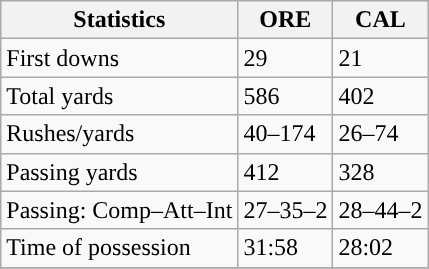<table class="wikitable" style="float: left;">
<tr>
<th>Statistics</th>
<th>ORE</th>
<th>CAL</th>
</tr>
<tr>
<td>First downs</td>
<td>29</td>
<td>21</td>
</tr>
<tr>
<td>Total yards</td>
<td>586</td>
<td>402</td>
</tr>
<tr>
<td>Rushes/yards</td>
<td>40–174</td>
<td>26–74</td>
</tr>
<tr>
<td>Passing yards</td>
<td>412</td>
<td>328</td>
</tr>
<tr>
<td>Passing: Comp–Att–Int</td>
<td>27–35–2</td>
<td>28–44–2</td>
</tr>
<tr>
<td>Time of possession</td>
<td>31:58</td>
<td>28:02</td>
</tr>
<tr>
</tr>
</table>
